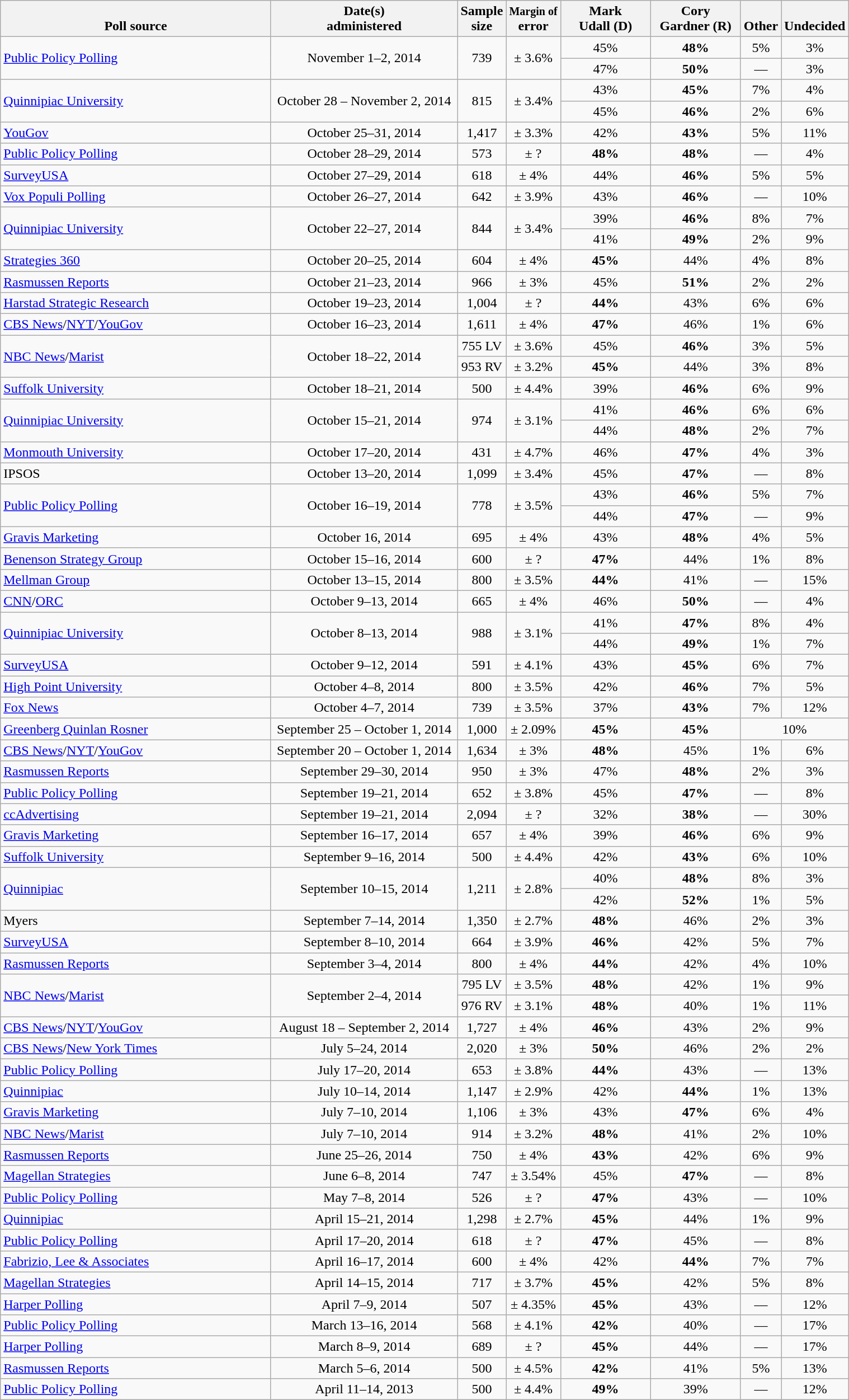<table class="wikitable" style="text-align:center">
<tr valign= bottom>
<th style="width:315px;">Poll source</th>
<th style="width:215px;">Date(s)<br>administered</th>
<th class=small>Sample<br>size</th>
<th class=small><small>Margin of</small><br>error</th>
<th style="width:100px;">Mark<br>Udall (D)</th>
<th style="width:100px;">Cory<br>Gardner (R)</th>
<th>Other</th>
<th>Undecided</th>
</tr>
<tr>
<td align=left rowspan=2><a href='#'>Public Policy Polling</a></td>
<td rowspan=2>November 1–2, 2014</td>
<td rowspan=2>739</td>
<td rowspan=2>± 3.6%</td>
<td>45%</td>
<td><strong>48%</strong></td>
<td>5%</td>
<td>3%</td>
</tr>
<tr>
<td>47%</td>
<td><strong>50%</strong></td>
<td>—</td>
<td>3%</td>
</tr>
<tr>
<td align=left rowspan=2><a href='#'>Quinnipiac University</a></td>
<td rowspan=2>October 28 – November 2, 2014</td>
<td rowspan=2>815</td>
<td rowspan=2>± 3.4%</td>
<td>43%</td>
<td><strong>45%</strong></td>
<td>7%</td>
<td>4%</td>
</tr>
<tr>
<td>45%</td>
<td><strong>46%</strong></td>
<td>2%</td>
<td>6%</td>
</tr>
<tr>
<td align=left><a href='#'>YouGov</a></td>
<td>October 25–31, 2014</td>
<td>1,417</td>
<td>± 3.3%</td>
<td>42%</td>
<td><strong>43%</strong></td>
<td>5%</td>
<td>11%</td>
</tr>
<tr>
<td align=left><a href='#'>Public Policy Polling</a></td>
<td>October 28–29, 2014</td>
<td>573</td>
<td>± ?</td>
<td><strong>48%</strong></td>
<td><strong>48%</strong></td>
<td>—</td>
<td>4%</td>
</tr>
<tr>
<td align=left><a href='#'>SurveyUSA</a></td>
<td>October 27–29, 2014</td>
<td>618</td>
<td>± 4%</td>
<td>44%</td>
<td><strong>46%</strong></td>
<td>5%</td>
<td>5%</td>
</tr>
<tr>
<td align=left><a href='#'>Vox Populi Polling</a></td>
<td>October 26–27, 2014</td>
<td>642</td>
<td>± 3.9%</td>
<td>43%</td>
<td><strong>46%</strong></td>
<td>—</td>
<td>10%</td>
</tr>
<tr>
<td align=left rowspan=2><a href='#'>Quinnipiac University</a></td>
<td rowspan=2>October 22–27, 2014</td>
<td rowspan=2>844</td>
<td rowspan=2>± 3.4%</td>
<td>39%</td>
<td><strong>46%</strong></td>
<td>8%</td>
<td>7%</td>
</tr>
<tr>
<td>41%</td>
<td><strong>49%</strong></td>
<td>2%</td>
<td>9%</td>
</tr>
<tr>
<td align=left><a href='#'>Strategies 360</a></td>
<td>October 20–25, 2014</td>
<td>604</td>
<td>± 4%</td>
<td><strong>45%</strong></td>
<td>44%</td>
<td>4%</td>
<td>8%</td>
</tr>
<tr>
<td align=left><a href='#'>Rasmussen Reports</a></td>
<td>October 21–23, 2014</td>
<td>966</td>
<td>± 3%</td>
<td>45%</td>
<td><strong>51%</strong></td>
<td>2%</td>
<td>2%</td>
</tr>
<tr>
<td align=left><a href='#'>Harstad Strategic Research</a></td>
<td>October 19–23, 2014</td>
<td>1,004</td>
<td>± ?</td>
<td><strong>44%</strong></td>
<td>43%</td>
<td>6%</td>
<td>6%</td>
</tr>
<tr>
<td align=left><a href='#'>CBS News</a>/<a href='#'>NYT</a>/<a href='#'>YouGov</a></td>
<td>October 16–23, 2014</td>
<td>1,611</td>
<td>± 4%</td>
<td><strong>47%</strong></td>
<td>46%</td>
<td>1%</td>
<td>6%</td>
</tr>
<tr>
<td align=left rowspan=2><a href='#'>NBC News</a>/<a href='#'>Marist</a></td>
<td rowspan=2>October 18–22, 2014</td>
<td>755 LV</td>
<td>± 3.6%</td>
<td>45%</td>
<td><strong>46%</strong></td>
<td>3%</td>
<td>5%</td>
</tr>
<tr>
<td>953 RV</td>
<td>± 3.2%</td>
<td><strong>45%</strong></td>
<td>44%</td>
<td>3%</td>
<td>8%</td>
</tr>
<tr>
<td align=left><a href='#'>Suffolk University</a></td>
<td>October 18–21, 2014</td>
<td>500</td>
<td>± 4.4%</td>
<td>39%</td>
<td><strong>46%</strong></td>
<td>6%</td>
<td>9%</td>
</tr>
<tr>
<td align=left rowspan=2><a href='#'>Quinnipiac University</a></td>
<td rowspan=2>October 15–21, 2014</td>
<td rowspan=2>974</td>
<td rowspan=2>± 3.1%</td>
<td>41%</td>
<td><strong>46%</strong></td>
<td>6%</td>
<td>6%</td>
</tr>
<tr>
<td>44%</td>
<td><strong>48%</strong></td>
<td>2%</td>
<td>7%</td>
</tr>
<tr>
<td align=left><a href='#'>Monmouth University</a></td>
<td>October 17–20, 2014</td>
<td>431</td>
<td>± 4.7%</td>
<td>46%</td>
<td><strong>47%</strong></td>
<td>4%</td>
<td>3%</td>
</tr>
<tr>
<td align=left>IPSOS</td>
<td>October 13–20, 2014</td>
<td>1,099</td>
<td>± 3.4%</td>
<td>45%</td>
<td><strong>47%</strong></td>
<td>—</td>
<td>8%</td>
</tr>
<tr>
<td align=left rowspan=2><a href='#'>Public Policy Polling</a></td>
<td rowspan=2>October 16–19, 2014</td>
<td rowspan=2>778</td>
<td rowspan=2>± 3.5%</td>
<td>43%</td>
<td><strong>46%</strong></td>
<td>5%</td>
<td>7%</td>
</tr>
<tr>
<td>44%</td>
<td><strong>47%</strong></td>
<td>—</td>
<td>9%</td>
</tr>
<tr>
<td align=left><a href='#'>Gravis Marketing</a></td>
<td>October 16, 2014</td>
<td>695</td>
<td>± 4%</td>
<td>43%</td>
<td><strong>48%</strong></td>
<td>4%</td>
<td>5%</td>
</tr>
<tr>
<td align=left><a href='#'>Benenson Strategy Group</a></td>
<td>October 15–16, 2014</td>
<td>600</td>
<td>± ?</td>
<td><strong>47%</strong></td>
<td>44%</td>
<td>1%</td>
<td>8%</td>
</tr>
<tr>
<td align=left><a href='#'>Mellman Group</a></td>
<td>October 13–15, 2014</td>
<td>800</td>
<td>± 3.5%</td>
<td><strong>44%</strong></td>
<td>41%</td>
<td>—</td>
<td>15%</td>
</tr>
<tr>
<td align=left><a href='#'>CNN</a>/<a href='#'>ORC</a></td>
<td>October 9–13, 2014</td>
<td>665</td>
<td>± 4%</td>
<td>46%</td>
<td><strong>50%</strong></td>
<td>—</td>
<td>4%</td>
</tr>
<tr>
<td align=left rowspan=2><a href='#'>Quinnipiac University</a></td>
<td rowspan=2>October 8–13, 2014</td>
<td rowspan=2>988</td>
<td rowspan=2>± 3.1%</td>
<td>41%</td>
<td><strong>47%</strong></td>
<td>8%</td>
<td>4%</td>
</tr>
<tr>
<td>44%</td>
<td><strong>49%</strong></td>
<td>1%</td>
<td>7%</td>
</tr>
<tr>
<td align=left><a href='#'>SurveyUSA</a></td>
<td>October 9–12, 2014</td>
<td>591</td>
<td>± 4.1%</td>
<td>43%</td>
<td><strong>45%</strong></td>
<td>6%</td>
<td>7%</td>
</tr>
<tr>
<td align=left><a href='#'>High Point University</a></td>
<td>October 4–8, 2014</td>
<td>800</td>
<td>± 3.5%</td>
<td>42%</td>
<td><strong>46%</strong></td>
<td>7%</td>
<td>5%</td>
</tr>
<tr>
<td align=left><a href='#'>Fox News</a></td>
<td>October 4–7, 2014</td>
<td>739</td>
<td>± 3.5%</td>
<td>37%</td>
<td><strong>43%</strong></td>
<td>7%</td>
<td>12%</td>
</tr>
<tr>
<td align=left><a href='#'>Greenberg Quinlan Rosner</a></td>
<td>September 25 – October 1, 2014</td>
<td>1,000</td>
<td>± 2.09%</td>
<td><strong>45%</strong></td>
<td><strong>45%</strong></td>
<td colspan=2>10%</td>
</tr>
<tr>
<td align=left><a href='#'>CBS News</a>/<a href='#'>NYT</a>/<a href='#'>YouGov</a></td>
<td>September 20 – October 1, 2014</td>
<td>1,634</td>
<td>± 3%</td>
<td><strong>48%</strong></td>
<td>45%</td>
<td>1%</td>
<td>6%</td>
</tr>
<tr>
<td align=left><a href='#'>Rasmussen Reports</a></td>
<td>September 29–30, 2014</td>
<td>950</td>
<td>± 3%</td>
<td>47%</td>
<td><strong>48%</strong></td>
<td>2%</td>
<td>3%</td>
</tr>
<tr>
<td align=left><a href='#'>Public Policy Polling</a></td>
<td>September 19–21, 2014</td>
<td>652</td>
<td>± 3.8%</td>
<td>45%</td>
<td><strong>47%</strong></td>
<td>—</td>
<td>8%</td>
</tr>
<tr>
<td align=left><a href='#'>ccAdvertising</a></td>
<td>September 19–21, 2014</td>
<td>2,094</td>
<td>± ?</td>
<td>32%</td>
<td><strong>38%</strong></td>
<td>—</td>
<td>30%</td>
</tr>
<tr>
<td align=left><a href='#'>Gravis Marketing</a></td>
<td>September 16–17, 2014</td>
<td>657</td>
<td>± 4%</td>
<td>39%</td>
<td><strong>46%</strong></td>
<td>6%</td>
<td>9%</td>
</tr>
<tr>
<td align=left><a href='#'>Suffolk University</a></td>
<td>September 9–16, 2014</td>
<td>500</td>
<td>± 4.4%</td>
<td>42%</td>
<td><strong>43%</strong></td>
<td>6%</td>
<td>10%</td>
</tr>
<tr>
<td align=left rowspan=2><a href='#'>Quinnipiac</a></td>
<td rowspan=2>September 10–15, 2014</td>
<td rowspan=2>1,211</td>
<td rowspan=2>± 2.8%</td>
<td>40%</td>
<td><strong>48%</strong></td>
<td>8%</td>
<td>3%</td>
</tr>
<tr>
<td>42%</td>
<td><strong>52%</strong></td>
<td>1%</td>
<td>5%</td>
</tr>
<tr>
<td align=left>Myers</td>
<td>September 7–14, 2014</td>
<td>1,350</td>
<td>± 2.7%</td>
<td><strong>48%</strong></td>
<td>46%</td>
<td>2%</td>
<td>3%</td>
</tr>
<tr>
<td align=left><a href='#'>SurveyUSA</a></td>
<td>September 8–10, 2014</td>
<td>664</td>
<td>± 3.9%</td>
<td><strong>46%</strong></td>
<td>42%</td>
<td>5%</td>
<td>7%</td>
</tr>
<tr>
<td align=left><a href='#'>Rasmussen Reports</a></td>
<td>September 3–4, 2014</td>
<td>800</td>
<td>± 4%</td>
<td><strong>44%</strong></td>
<td>42%</td>
<td>4%</td>
<td>10%</td>
</tr>
<tr>
<td align=left rowspan=2><a href='#'>NBC News</a>/<a href='#'>Marist</a></td>
<td rowspan=2>September 2–4, 2014</td>
<td>795 LV</td>
<td>± 3.5%</td>
<td><strong>48%</strong></td>
<td>42%</td>
<td>1%</td>
<td>9%</td>
</tr>
<tr>
<td>976 RV</td>
<td>± 3.1%</td>
<td><strong>48%</strong></td>
<td>40%</td>
<td>1%</td>
<td>11%</td>
</tr>
<tr>
<td align=left><a href='#'>CBS News</a>/<a href='#'>NYT</a>/<a href='#'>YouGov</a></td>
<td>August 18 – September 2, 2014</td>
<td>1,727</td>
<td>± 4%</td>
<td><strong>46%</strong></td>
<td>43%</td>
<td>2%</td>
<td>9%</td>
</tr>
<tr>
<td align=left><a href='#'>CBS News</a>/<a href='#'>New York Times</a></td>
<td>July 5–24, 2014</td>
<td>2,020</td>
<td>± 3%</td>
<td><strong>50%</strong></td>
<td>46%</td>
<td>2%</td>
<td>2%</td>
</tr>
<tr>
<td align=left><a href='#'>Public Policy Polling</a></td>
<td>July 17–20, 2014</td>
<td>653</td>
<td>± 3.8%</td>
<td><strong>44%</strong></td>
<td>43%</td>
<td>—</td>
<td>13%</td>
</tr>
<tr>
<td align=left><a href='#'>Quinnipiac</a></td>
<td>July 10–14, 2014</td>
<td>1,147</td>
<td>± 2.9%</td>
<td>42%</td>
<td><strong>44%</strong></td>
<td>1%</td>
<td>13%</td>
</tr>
<tr>
<td align=left><a href='#'>Gravis Marketing</a></td>
<td>July 7–10, 2014</td>
<td>1,106</td>
<td>± 3%</td>
<td>43%</td>
<td><strong>47%</strong></td>
<td>6%</td>
<td>4%</td>
</tr>
<tr>
<td align=left><a href='#'>NBC News</a>/<a href='#'>Marist</a></td>
<td>July 7–10, 2014</td>
<td>914</td>
<td>± 3.2%</td>
<td><strong>48%</strong></td>
<td>41%</td>
<td>2%</td>
<td>10%</td>
</tr>
<tr>
<td align=left><a href='#'>Rasmussen Reports</a></td>
<td>June 25–26, 2014</td>
<td>750</td>
<td>± 4%</td>
<td><strong>43%</strong></td>
<td>42%</td>
<td>6%</td>
<td>9%</td>
</tr>
<tr>
<td align=left><a href='#'>Magellan Strategies</a></td>
<td>June 6–8, 2014</td>
<td>747</td>
<td>± 3.54%</td>
<td>45%</td>
<td><strong>47%</strong></td>
<td>—</td>
<td>8%</td>
</tr>
<tr>
<td align=left><a href='#'>Public Policy Polling</a></td>
<td>May 7–8, 2014</td>
<td>526</td>
<td>± ?</td>
<td><strong>47%</strong></td>
<td>43%</td>
<td>—</td>
<td>10%</td>
</tr>
<tr>
<td align=left><a href='#'>Quinnipiac</a></td>
<td>April 15–21, 2014</td>
<td>1,298</td>
<td>± 2.7%</td>
<td><strong>45%</strong></td>
<td>44%</td>
<td>1%</td>
<td>9%</td>
</tr>
<tr>
<td align=left><a href='#'>Public Policy Polling</a></td>
<td>April 17–20, 2014</td>
<td>618</td>
<td>± ?</td>
<td><strong>47%</strong></td>
<td>45%</td>
<td>—</td>
<td>8%</td>
</tr>
<tr>
<td align=left><a href='#'>Fabrizio, Lee & Associates</a></td>
<td>April 16–17, 2014</td>
<td>600</td>
<td>± 4%</td>
<td>42%</td>
<td><strong>44%</strong></td>
<td>7%</td>
<td>7%</td>
</tr>
<tr>
<td align=left><a href='#'>Magellan Strategies</a></td>
<td>April 14–15, 2014</td>
<td>717</td>
<td>± 3.7%</td>
<td><strong>45%</strong></td>
<td>42%</td>
<td>5%</td>
<td>8%</td>
</tr>
<tr>
<td align=left><a href='#'>Harper Polling</a></td>
<td>April 7–9, 2014</td>
<td>507</td>
<td>± 4.35%</td>
<td><strong>45%</strong></td>
<td>43%</td>
<td>—</td>
<td>12%</td>
</tr>
<tr>
<td align=left><a href='#'>Public Policy Polling</a></td>
<td>March 13–16, 2014</td>
<td>568</td>
<td>± 4.1%</td>
<td><strong>42%</strong></td>
<td>40%</td>
<td>—</td>
<td>17%</td>
</tr>
<tr>
<td align=left><a href='#'>Harper Polling</a></td>
<td>March 8–9, 2014</td>
<td>689</td>
<td>± ?</td>
<td><strong>45%</strong></td>
<td>44%</td>
<td>—</td>
<td>17%</td>
</tr>
<tr>
<td align=left><a href='#'>Rasmussen Reports</a></td>
<td>March 5–6, 2014</td>
<td>500</td>
<td>± 4.5%</td>
<td><strong>42%</strong></td>
<td>41%</td>
<td>5%</td>
<td>13%</td>
</tr>
<tr>
<td align=left><a href='#'>Public Policy Polling</a></td>
<td>April 11–14, 2013</td>
<td>500</td>
<td>± 4.4%</td>
<td><strong>49%</strong></td>
<td>39%</td>
<td>—</td>
<td>12%</td>
</tr>
</table>
